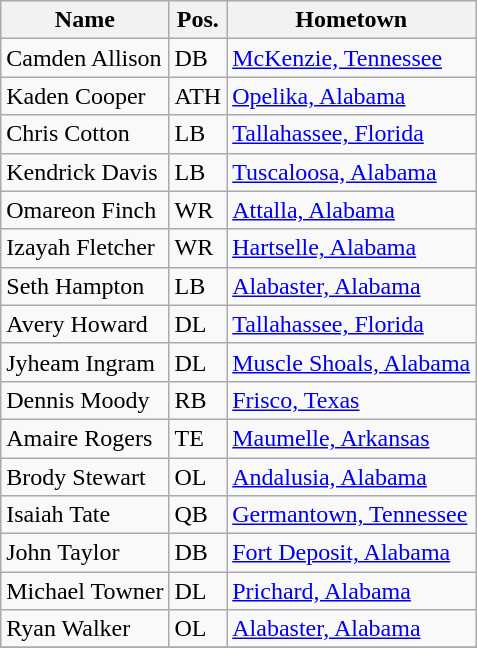<table class="wikitable sortable">
<tr>
<th>Name</th>
<th>Pos.</th>
<th class="unsortable">Hometown</th>
</tr>
<tr>
<td>Camden Allison</td>
<td>DB</td>
<td><a href='#'>McKenzie, Tennessee</a></td>
</tr>
<tr>
<td>Kaden Cooper</td>
<td>ATH</td>
<td><a href='#'>Opelika, Alabama</a></td>
</tr>
<tr>
<td>Chris Cotton</td>
<td>LB</td>
<td><a href='#'>Tallahassee, Florida</a></td>
</tr>
<tr>
<td>Kendrick Davis</td>
<td>LB</td>
<td><a href='#'>Tuscaloosa, Alabama</a></td>
</tr>
<tr>
<td>Omareon Finch</td>
<td>WR</td>
<td><a href='#'>Attalla, Alabama</a></td>
</tr>
<tr>
<td>Izayah Fletcher</td>
<td>WR</td>
<td><a href='#'>Hartselle, Alabama</a></td>
</tr>
<tr>
<td>Seth Hampton</td>
<td>LB</td>
<td><a href='#'>Alabaster, Alabama</a></td>
</tr>
<tr>
<td>Avery Howard</td>
<td>DL</td>
<td><a href='#'>Tallahassee, Florida</a></td>
</tr>
<tr>
<td>Jyheam Ingram</td>
<td>DL</td>
<td><a href='#'>Muscle Shoals, Alabama</a></td>
</tr>
<tr>
<td>Dennis Moody</td>
<td>RB</td>
<td><a href='#'>Frisco, Texas</a></td>
</tr>
<tr>
<td>Amaire Rogers</td>
<td>TE</td>
<td><a href='#'>Maumelle, Arkansas</a></td>
</tr>
<tr>
<td>Brody Stewart</td>
<td>OL</td>
<td><a href='#'>Andalusia, Alabama</a></td>
</tr>
<tr>
<td>Isaiah Tate</td>
<td>QB</td>
<td><a href='#'>Germantown, Tennessee</a></td>
</tr>
<tr>
<td>John Taylor</td>
<td>DB</td>
<td><a href='#'>Fort Deposit, Alabama</a></td>
</tr>
<tr>
<td>Michael Towner</td>
<td>DL</td>
<td><a href='#'>Prichard, Alabama</a></td>
</tr>
<tr>
<td>Ryan Walker</td>
<td>OL</td>
<td><a href='#'>Alabaster, Alabama</a></td>
</tr>
<tr>
</tr>
</table>
